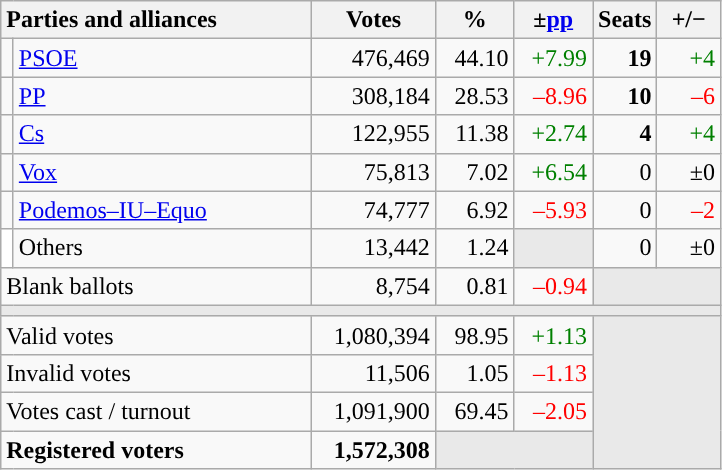<table class="wikitable" style="text-align:right;">
<tr>
<th style="text-align:left;" colspan="2" width="200">Parties and alliances</th>
<th width="75">Votes</th>
<th width="45">%</th>
<th width="45">±<a href='#'>pp</a></th>
<th width="35">Seats</th>
<th width="35">+/−</th>
</tr>
<tr>
<td width="1" style="color:inherit;background:"></td>
<td align="left"><a href='#'>PSOE</a></td>
<td>476,469</td>
<td>44.10</td>
<td style="color:green;">+7.99</td>
<td><strong>19</strong></td>
<td style="color:green;">+4</td>
</tr>
<tr>
<td style="color:inherit;background:"></td>
<td align="left"><a href='#'>PP</a></td>
<td>308,184</td>
<td>28.53</td>
<td style="color:red;">–8.96</td>
<td><strong>10</strong></td>
<td style="color:red;">–6</td>
</tr>
<tr>
<td style="color:inherit;background:"></td>
<td align="left"><a href='#'>Cs</a></td>
<td>122,955</td>
<td>11.38</td>
<td style="color:green;">+2.74</td>
<td><strong>4</strong></td>
<td style="color:green;">+4</td>
</tr>
<tr>
<td style="color:inherit;background:"></td>
<td align="left"><a href='#'>Vox</a></td>
<td>75,813</td>
<td>7.02</td>
<td style="color:green;">+6.54</td>
<td>0</td>
<td>±0</td>
</tr>
<tr>
<td style="color:inherit;background:"></td>
<td align="left"><a href='#'>Podemos–IU–Equo</a></td>
<td>74,777</td>
<td>6.92</td>
<td style="color:red;">–5.93</td>
<td>0</td>
<td style="color:red;">–2</td>
</tr>
<tr>
<td bgcolor="white"></td>
<td align="left">Others</td>
<td>13,442</td>
<td>1.24</td>
<td bgcolor="#E9E9E9"></td>
<td>0</td>
<td>±0</td>
</tr>
<tr>
<td align="left" colspan="2">Blank ballots</td>
<td>8,754</td>
<td>0.81</td>
<td style="color:red;">–0.94</td>
<td bgcolor="#E9E9E9" colspan="2"></td>
</tr>
<tr>
<td colspan="7" bgcolor="#E9E9E9"></td>
</tr>
<tr>
<td align="left" colspan="2">Valid votes</td>
<td>1,080,394</td>
<td>98.95</td>
<td style="color:green;">+1.13</td>
<td bgcolor="#E9E9E9" colspan="2" rowspan="4"></td>
</tr>
<tr>
<td align="left" colspan="2">Invalid votes</td>
<td>11,506</td>
<td>1.05</td>
<td style="color:red;">–1.13</td>
</tr>
<tr>
<td align="left" colspan="2">Votes cast / turnout</td>
<td>1,091,900</td>
<td>69.45</td>
<td style="color:red;">–2.05</td>
</tr>
<tr style="font-weight:bold;">
<td align="left" colspan="2">Registered voters</td>
<td>1,572,308</td>
<td bgcolor="#E9E9E9" colspan="2"></td>
</tr>
</table>
